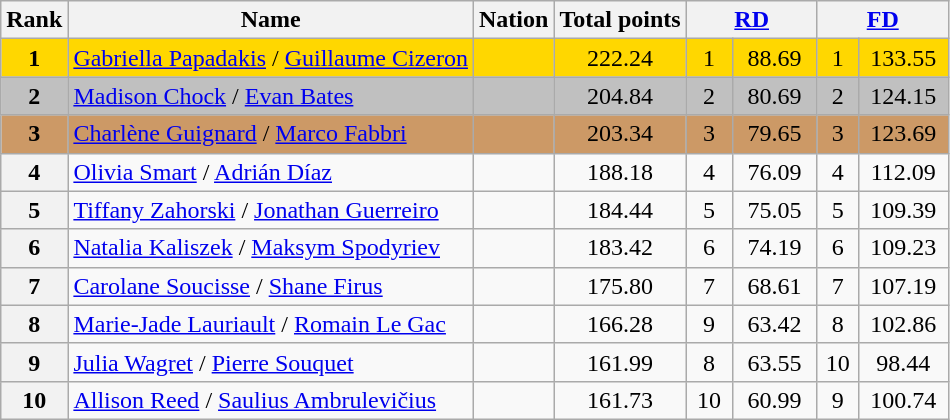<table class="wikitable sortable">
<tr>
<th>Rank</th>
<th>Name</th>
<th>Nation</th>
<th>Total points</th>
<th colspan="2" width="80px"><a href='#'>RD</a></th>
<th colspan="2" width="80px"><a href='#'>FD</a></th>
</tr>
<tr bgcolor="gold">
<td align="center"><strong>1</strong></td>
<td><a href='#'>Gabriella Papadakis</a> / <a href='#'>Guillaume Cizeron</a></td>
<td></td>
<td align="center">222.24</td>
<td align="center">1</td>
<td align="center">88.69</td>
<td align="center">1</td>
<td align="center">133.55</td>
</tr>
<tr bgcolor="silver">
<td align="center"><strong>2</strong></td>
<td><a href='#'>Madison Chock</a> / <a href='#'>Evan Bates</a></td>
<td></td>
<td align="center">204.84</td>
<td align="center">2</td>
<td align="center">80.69</td>
<td align="center">2</td>
<td align="center">124.15</td>
</tr>
<tr bgcolor="#cc9966">
<td align="center"><strong>3</strong></td>
<td><a href='#'>Charlène Guignard</a> / <a href='#'>Marco Fabbri</a></td>
<td></td>
<td align="center">203.34</td>
<td align="center">3</td>
<td align="center">79.65</td>
<td align="center">3</td>
<td align="center">123.69</td>
</tr>
<tr>
<th>4</th>
<td><a href='#'>Olivia Smart</a> / <a href='#'>Adrián Díaz</a></td>
<td></td>
<td align="center">188.18</td>
<td align="center">4</td>
<td align="center">76.09</td>
<td align="center">4</td>
<td align="center">112.09</td>
</tr>
<tr>
<th>5</th>
<td><a href='#'>Tiffany Zahorski</a> / <a href='#'>Jonathan Guerreiro</a></td>
<td></td>
<td align="center">184.44</td>
<td align="center">5</td>
<td align="center">75.05</td>
<td align="center">5</td>
<td align="center">109.39</td>
</tr>
<tr>
<th>6</th>
<td><a href='#'>Natalia Kaliszek</a> / <a href='#'>Maksym Spodyriev</a></td>
<td></td>
<td align="center">183.42</td>
<td align="center">6</td>
<td align="center">74.19</td>
<td align="center">6</td>
<td align="center">109.23</td>
</tr>
<tr>
<th>7</th>
<td><a href='#'>Carolane Soucisse</a> / <a href='#'>Shane Firus</a></td>
<td></td>
<td align="center">175.80</td>
<td align="center">7</td>
<td align="center">68.61</td>
<td align="center">7</td>
<td align="center">107.19</td>
</tr>
<tr>
<th>8</th>
<td><a href='#'>Marie-Jade Lauriault</a> / <a href='#'>Romain Le Gac</a></td>
<td></td>
<td align="center">166.28</td>
<td align="center">9</td>
<td align="center">63.42</td>
<td align="center">8</td>
<td align="center">102.86</td>
</tr>
<tr>
<th>9</th>
<td><a href='#'>Julia Wagret</a> / <a href='#'>Pierre Souquet</a></td>
<td></td>
<td align="center">161.99</td>
<td align="center">8</td>
<td align="center">63.55</td>
<td align="center">10</td>
<td align="center">98.44</td>
</tr>
<tr>
<th>10</th>
<td><a href='#'>Allison Reed</a> / <a href='#'>Saulius Ambrulevičius</a></td>
<td></td>
<td align="center">161.73</td>
<td align="center">10</td>
<td align="center">60.99</td>
<td align="center">9</td>
<td align="center">100.74</td>
</tr>
</table>
